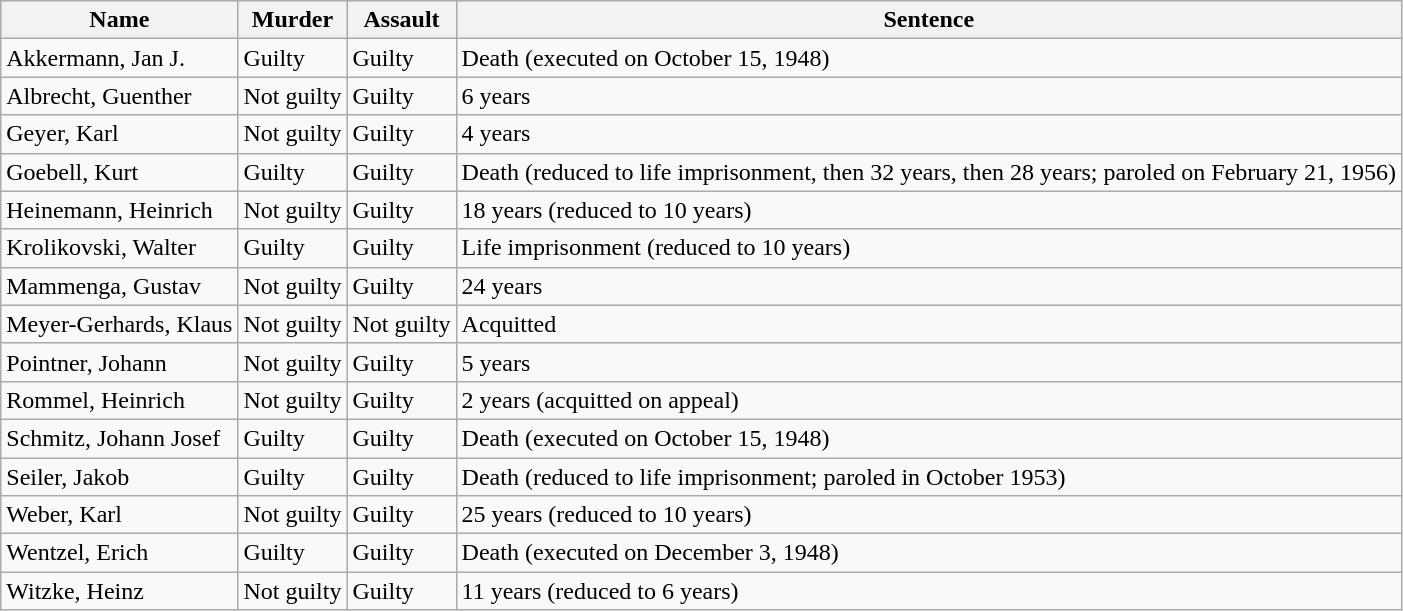<table class="wikitable sortable">
<tr>
<th>Name</th>
<th>Murder</th>
<th>Assault</th>
<th>Sentence</th>
</tr>
<tr>
<td>Akkermann, Jan J.</td>
<td>Guilty</td>
<td>Guilty</td>
<td>Death (executed on October 15, 1948)</td>
</tr>
<tr>
<td>Albrecht, Guenther</td>
<td>Not guilty</td>
<td>Guilty</td>
<td>6 years</td>
</tr>
<tr>
<td>Geyer, Karl</td>
<td>Not guilty</td>
<td>Guilty</td>
<td>4 years</td>
</tr>
<tr>
<td>Goebell, Kurt</td>
<td>Guilty</td>
<td>Guilty</td>
<td>Death (reduced to life imprisonment, then 32 years, then 28 years; paroled on February 21, 1956)</td>
</tr>
<tr>
<td>Heinemann, Heinrich</td>
<td>Not guilty</td>
<td>Guilty</td>
<td>18 years (reduced to 10 years)</td>
</tr>
<tr>
<td>Krolikovski, Walter</td>
<td>Guilty</td>
<td>Guilty</td>
<td>Life imprisonment (reduced to 10 years)</td>
</tr>
<tr>
<td>Mammenga, Gustav</td>
<td>Not guilty</td>
<td>Guilty</td>
<td>24 years</td>
</tr>
<tr>
<td>Meyer-Gerhards, Klaus</td>
<td>Not guilty</td>
<td>Not guilty</td>
<td>Acquitted</td>
</tr>
<tr>
<td>Pointner, Johann</td>
<td>Not guilty</td>
<td>Guilty</td>
<td>5 years</td>
</tr>
<tr>
<td>Rommel, Heinrich</td>
<td>Not guilty</td>
<td>Guilty</td>
<td>2 years (acquitted on appeal)</td>
</tr>
<tr>
<td>Schmitz, Johann Josef</td>
<td>Guilty</td>
<td>Guilty</td>
<td>Death (executed on October 15, 1948)</td>
</tr>
<tr>
<td>Seiler, Jakob</td>
<td>Guilty</td>
<td>Guilty</td>
<td>Death (reduced to life imprisonment; paroled in October 1953)</td>
</tr>
<tr>
<td>Weber, Karl</td>
<td>Not guilty</td>
<td>Guilty</td>
<td>25 years (reduced to 10 years)</td>
</tr>
<tr>
<td>Wentzel, Erich</td>
<td>Guilty</td>
<td>Guilty</td>
<td>Death (executed on December 3, 1948)</td>
</tr>
<tr>
<td>Witzke, Heinz</td>
<td>Not guilty</td>
<td>Guilty</td>
<td>11 years (reduced to 6 years)</td>
</tr>
</table>
